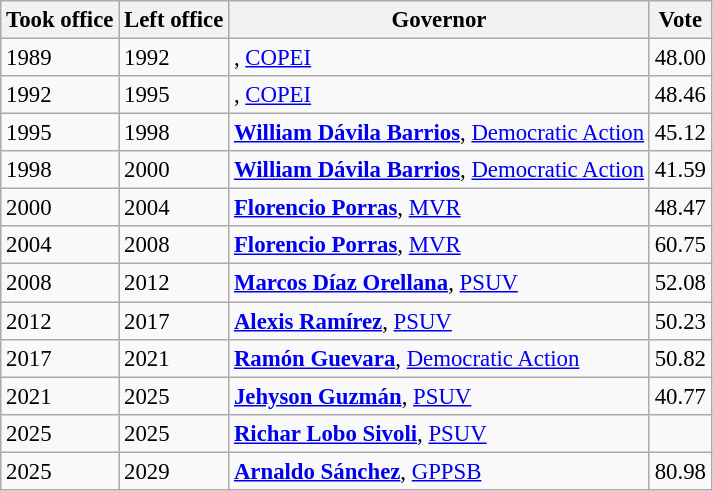<table class="wikitable" style="font-size: 95%;">
<tr>
<th>Took office</th>
<th>Left office</th>
<th>Governor</th>
<th>Vote</th>
</tr>
<tr>
<td>1989</td>
<td>1992</td>
<td><strong></strong>, <a href='#'>COPEI</a></td>
<td>48.00</td>
</tr>
<tr>
<td>1992</td>
<td>1995</td>
<td><strong></strong>, <a href='#'>COPEI</a></td>
<td>48.46</td>
</tr>
<tr>
<td>1995</td>
<td>1998</td>
<td><strong><a href='#'>William Dávila Barrios</a></strong>, <a href='#'>Democratic Action</a></td>
<td>45.12</td>
</tr>
<tr>
<td>1998</td>
<td>2000</td>
<td><strong><a href='#'>William Dávila Barrios</a></strong>, <a href='#'>Democratic Action</a></td>
<td>41.59</td>
</tr>
<tr>
<td>2000</td>
<td>2004</td>
<td><strong><a href='#'>Florencio Porras</a></strong>, <a href='#'>MVR</a></td>
<td>48.47</td>
</tr>
<tr>
<td>2004</td>
<td>2008</td>
<td><strong><a href='#'>Florencio Porras</a></strong>, <a href='#'>MVR</a></td>
<td>60.75</td>
</tr>
<tr>
<td>2008</td>
<td>2012</td>
<td><strong><a href='#'>Marcos Díaz Orellana</a></strong>, <a href='#'>PSUV</a></td>
<td>52.08</td>
</tr>
<tr>
<td>2012</td>
<td>2017</td>
<td><strong><a href='#'>Alexis Ramírez</a></strong>, <a href='#'>PSUV</a></td>
<td>50.23</td>
</tr>
<tr>
<td>2017</td>
<td>2021</td>
<td><strong><a href='#'>Ramón Guevara</a></strong>, <a href='#'>Democratic Action</a></td>
<td>50.82</td>
</tr>
<tr>
<td>2021</td>
<td>2025</td>
<td><strong><a href='#'>Jehyson Guzmán</a></strong>, <a href='#'>PSUV</a></td>
<td>40.77</td>
</tr>
<tr>
<td>2025</td>
<td>2025</td>
<td><strong><a href='#'>Richar Lobo Sivoli</a></strong>, <a href='#'>PSUV</a></td>
</tr>
<tr>
<td>2025</td>
<td>2029</td>
<td><strong><a href='#'>Arnaldo Sánchez</a></strong>, <a href='#'>GPPSB</a></td>
<td>80.98</td>
</tr>
</table>
